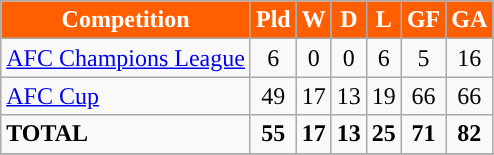<table class="wikitable">
<tr>
<th style="color:white; background: #FF5F00;">Competition</th>
<th style="color:white; background: #FF5F00;">Pld</th>
<th style="color:white; background: #FF5F00;">W</th>
<th style="color:white; background: #FF5F00;">D</th>
<th style="color:white; background: #FF5F00;">L</th>
<th style="color:white; background: #FF5F00;">GF</th>
<th style="color:white; background: #FF5F00;">GA</th>
</tr>
<tr>
<td><a href='#'>AFC Champions League</a></td>
<td style="text-align:center;">6</td>
<td style="text-align:center;">0</td>
<td style="text-align:center;">0</td>
<td style="text-align:center;">6</td>
<td style="text-align:center;">5</td>
<td style="text-align:center;">16</td>
</tr>
<tr>
<td><a href='#'>AFC Cup</a></td>
<td style="text-align:center;">49</td>
<td style="text-align:center;">17</td>
<td style="text-align:center;">13</td>
<td style="text-align:center;">19</td>
<td style="text-align:center;">66</td>
<td style="text-align:center;">66</td>
</tr>
<tr>
<td><strong>TOTAL</strong></td>
<td style="text-align:center;"><strong>55</strong></td>
<td style="text-align:center;"><strong>17</strong></td>
<td style="text-align:center;"><strong>13</strong></td>
<td style="text-align:center;"><strong>25</strong></td>
<td style="text-align:center;"><strong>71</strong></td>
<td style="text-align:center;"><strong>82</strong></td>
</tr>
<tr>
</tr>
</table>
